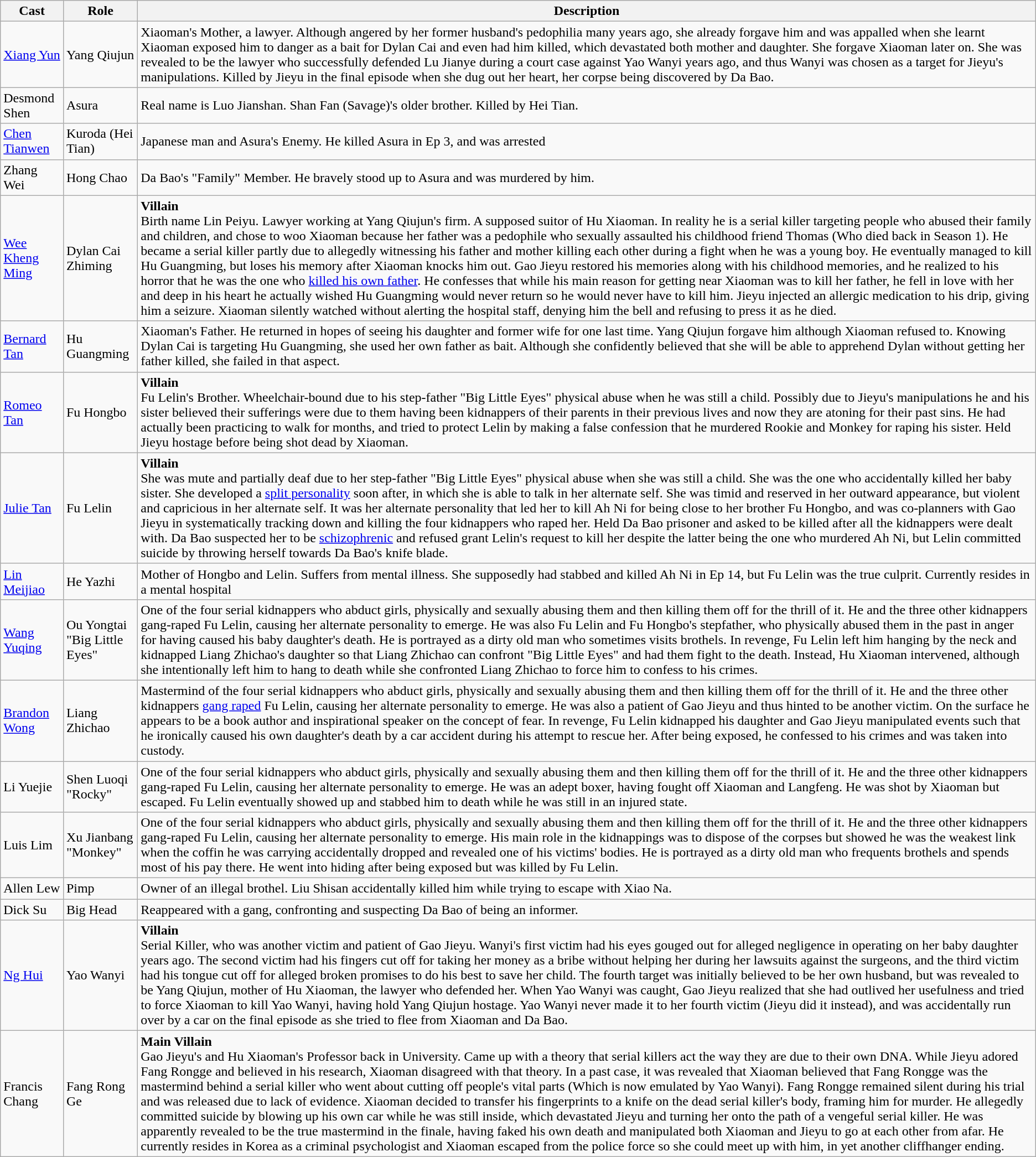<table class="wikitable">
<tr>
<th>Cast</th>
<th>Role</th>
<th>Description</th>
</tr>
<tr>
<td><a href='#'>Xiang Yun</a></td>
<td>Yang Qiujun</td>
<td>Xiaoman's Mother, a lawyer. Although angered by her former husband's pedophilia many years ago, she already forgave him and was appalled when she learnt Xiaoman exposed him to danger as a bait for Dylan Cai and even had him killed, which devastated both mother and daughter. She forgave Xiaoman later on. She was revealed to be the lawyer who successfully defended Lu Jianye during a court case against Yao Wanyi years ago, and thus Wanyi was chosen as a target for Jieyu's manipulations. Killed by Jieyu in the final episode when she dug out her heart, her corpse being discovered by Da Bao.</td>
</tr>
<tr>
<td>Desmond Shen</td>
<td>Asura</td>
<td>Real name is Luo Jianshan. Shan Fan (Savage)'s older brother. Killed by Hei Tian.</td>
</tr>
<tr>
<td><a href='#'>Chen Tianwen</a></td>
<td>Kuroda (Hei Tian)</td>
<td>Japanese man and Asura's Enemy. He killed Asura in Ep 3, and was arrested</td>
</tr>
<tr>
<td>Zhang Wei</td>
<td>Hong Chao</td>
<td>Da Bao's "Family" Member. He bravely stood up to Asura and was murdered by him.</td>
</tr>
<tr>
<td><a href='#'>Wee Kheng Ming</a></td>
<td>Dylan Cai Zhiming</td>
<td><strong>Villain</strong><br>Birth name Lin Peiyu. Lawyer working at Yang Qiujun's firm. A supposed suitor of Hu Xiaoman. In reality he is a serial killer targeting people who abused their family and children, and chose to woo Xiaoman because her father was a pedophile who sexually assaulted his childhood friend Thomas (Who died back in Season 1). He became a serial killer partly due to allegedly witnessing his father and mother killing each other during a fight when he was a young boy. He eventually managed to kill Hu Guangming, but loses his memory after Xiaoman knocks him out. Gao Jieyu restored his memories along with his childhood memories, and he realized to his horror that he was the one who <a href='#'>killed his own father</a>. He confesses that while his main reason for getting near Xiaoman was to kill her father, he fell in love with her and deep in his heart he actually wished Hu Guangming would never return so he would never have to kill him. Jieyu injected an allergic medication to his drip, giving him a seizure. Xiaoman silently watched without alerting the hospital staff, denying him the bell and refusing to press it as he died.</td>
</tr>
<tr>
<td><a href='#'>Bernard Tan</a></td>
<td>Hu Guangming</td>
<td>Xiaoman's Father. He returned in hopes of seeing his daughter and former wife for one last time. Yang Qiujun forgave him although Xiaoman refused to. Knowing Dylan Cai is targeting Hu Guangming, she used her own father as bait. Although she confidently believed that she will be able to apprehend Dylan without getting her father killed, she failed in that aspect.</td>
</tr>
<tr>
<td><a href='#'>Romeo Tan</a></td>
<td>Fu Hongbo</td>
<td><strong>Villain</strong><br>Fu Lelin's Brother. Wheelchair-bound due to his step-father "Big Little Eyes" physical abuse when he was still a child. Possibly due to Jieyu's manipulations he and his sister believed their sufferings were due to them having been kidnappers of their parents in their previous lives and now they are atoning for their past sins. He had actually been practicing to walk for months, and tried to protect Lelin by making a false confession that he murdered Rookie and Monkey for raping his sister. Held Jieyu hostage before being shot dead by Xiaoman.</td>
</tr>
<tr>
<td><a href='#'>Julie Tan</a></td>
<td>Fu Lelin</td>
<td><strong>Villain</strong> <br> She was mute and partially deaf due to her step-father "Big Little Eyes" physical abuse when she was still a child. She was the one who accidentally killed her baby sister. She developed a <a href='#'>split personality</a> soon after, in which she is able to talk in her alternate self. She was timid and reserved in her outward appearance, but violent and capricious in her alternate self. It was her alternate personality that led her to kill Ah Ni for being close to her brother Fu Hongbo, and was co-planners with Gao Jieyu in systematically tracking down and killing the four kidnappers who raped her. Held Da Bao prisoner and asked to be killed after all the kidnappers were dealt with. Da Bao suspected her to be <a href='#'>schizophrenic</a> and refused grant Lelin's request to kill her despite the latter being the one who murdered Ah Ni, but Lelin committed suicide by throwing herself towards Da Bao's knife blade.</td>
</tr>
<tr>
<td><a href='#'>Lin Meijiao</a></td>
<td>He Yazhi</td>
<td>Mother of Hongbo and Lelin. Suffers from mental illness. She supposedly had stabbed and killed Ah Ni in Ep 14, but Fu Lelin was the true culprit. Currently resides in a mental hospital</td>
</tr>
<tr>
<td><a href='#'>Wang Yuqing</a></td>
<td>Ou Yongtai<br>"Big Little Eyes"</td>
<td>One of the four serial kidnappers who abduct girls, physically and sexually abusing them and then killing them off for the thrill of it. He and the three other kidnappers gang-raped Fu Lelin, causing her alternate personality to emerge. He was also Fu Lelin and Fu Hongbo's stepfather, who physically abused them in the past in anger for having caused his baby daughter's death. He is portrayed as a dirty old man who sometimes visits brothels. In revenge, Fu Lelin left him hanging by the neck and kidnapped Liang Zhichao's daughter so that Liang Zhichao can confront "Big Little Eyes" and had them fight to the death. Instead, Hu Xiaoman intervened, although she intentionally left him to hang to death while she confronted Liang Zhichao to force him to confess to his crimes.</td>
</tr>
<tr>
<td><a href='#'>Brandon Wong</a></td>
<td>Liang Zhichao</td>
<td>Mastermind of the four serial kidnappers who abduct girls, physically and sexually abusing them and then killing them off for the thrill of it. He and the three other kidnappers <a href='#'>gang raped</a> Fu Lelin, causing her alternate personality to emerge. He was also a patient of Gao Jieyu and thus hinted to be another victim. On the surface he appears to be a book author and inspirational speaker on the concept of fear. In revenge, Fu Lelin kidnapped his daughter and Gao Jieyu manipulated events such that he ironically caused his own daughter's death by a car accident during his attempt to rescue her. After being exposed, he confessed to his crimes and was taken into custody.</td>
</tr>
<tr>
<td>Li Yuejie</td>
<td>Shen Luoqi<br>"Rocky"</td>
<td>One of the four serial kidnappers who abduct girls, physically and sexually abusing them and then killing them off for the thrill of it. He and the three other kidnappers gang-raped Fu Lelin, causing her alternate personality to emerge. He was an adept boxer, having fought off Xiaoman and Langfeng. He was shot by Xiaoman but escaped. Fu Lelin eventually showed up and stabbed him to death while he was still in an injured state.</td>
</tr>
<tr>
<td>Luis Lim</td>
<td>Xu Jianbang<br>"Monkey"</td>
<td>One of the four serial kidnappers who abduct girls, physically and sexually abusing them and then killing them off for the thrill of it. He and the three other kidnappers gang-raped Fu Lelin, causing her alternate personality to emerge. His main role in the kidnappings was to dispose of the corpses but showed he was the weakest link when the coffin he was carrying accidentally dropped and revealed one of his victims' bodies. He is portrayed as a dirty old man who frequents brothels and spends most of his pay there. He went into hiding after being exposed but was killed by Fu Lelin.</td>
</tr>
<tr>
<td>Allen Lew</td>
<td>Pimp</td>
<td>Owner of an illegal brothel. Liu Shisan accidentally killed him while trying to escape with Xiao Na.</td>
</tr>
<tr>
<td>Dick Su</td>
<td>Big Head</td>
<td>Reappeared with a gang, confronting and suspecting Da Bao of being an informer.</td>
</tr>
<tr>
<td><a href='#'>Ng Hui</a></td>
<td>Yao Wanyi</td>
<td><strong>Villain</strong><br>Serial Killer, who was another victim and patient of Gao Jieyu. Wanyi's first victim had his eyes gouged out for alleged negligence in operating on her baby daughter years ago. The second victim had his fingers cut off for taking her money as a bribe without helping her during her lawsuits against the surgeons, and the third victim had his tongue cut off for alleged broken promises to do his best to save her child. The fourth target was initially believed to be her own husband, but was revealed to be Yang Qiujun, mother of Hu Xiaoman, the lawyer who defended her. When Yao Wanyi was caught, Gao Jieyu realized that she had outlived her usefulness and tried to force Xiaoman to kill Yao Wanyi, having hold Yang Qiujun hostage. Yao Wanyi never made it to her fourth victim (Jieyu did it instead), and was accidentally run over by a car on the final episode as she tried to flee from Xiaoman and Da Bao.</td>
</tr>
<tr>
<td>Francis Chang</td>
<td>Fang Rong Ge</td>
<td><strong>Main Villain</strong><br>Gao Jieyu's and Hu Xiaoman's Professor back in University. Came up with a theory that serial killers act the way they are due to their own DNA. While Jieyu adored Fang Rongge and believed in his research, Xiaoman disagreed with that theory. In a past case, it was revealed that Xiaoman believed that Fang Rongge was the mastermind behind a serial killer who went about cutting off people's vital parts (Which is now emulated by Yao Wanyi). Fang Rongge remained silent during his trial and was released due to lack of evidence. Xiaoman decided to transfer his fingerprints to a knife on the dead serial killer's body, framing him for murder. He allegedly committed suicide by blowing up his own car while he was still inside, which devastated Jieyu and turning her onto the path of a vengeful serial killer. He was apparently revealed to be the true mastermind in the finale, having faked his own death and manipulated both Xiaoman and Jieyu to go at each other from afar. He currently resides in Korea as a criminal psychologist and Xiaoman escaped from the police force so she could meet up with him, in yet another cliffhanger ending.</td>
</tr>
</table>
